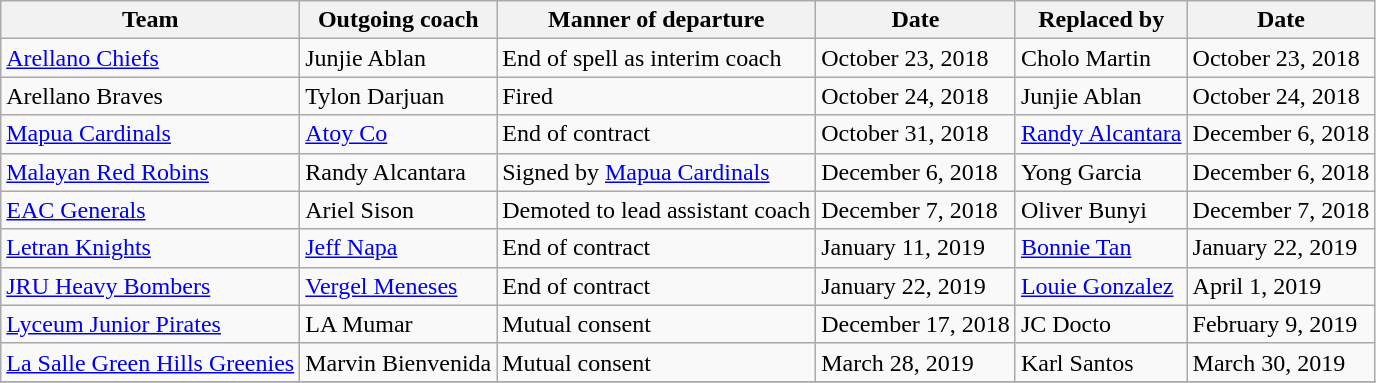<table class=wikitable>
<tr>
<th>Team</th>
<th>Outgoing coach</th>
<th>Manner of departure</th>
<th>Date</th>
<th>Replaced by</th>
<th>Date</th>
</tr>
<tr>
<td><a href='#'>Arellano Chiefs</a></td>
<td>Junjie Ablan</td>
<td>End of spell as interim coach</td>
<td>October 23, 2018</td>
<td>Cholo Martin</td>
<td>October 23, 2018</td>
</tr>
<tr>
<td>Arellano Braves</td>
<td>Tylon Darjuan</td>
<td>Fired</td>
<td>October 24, 2018</td>
<td>Junjie Ablan</td>
<td>October 24, 2018</td>
</tr>
<tr>
<td><a href='#'>Mapua Cardinals</a></td>
<td><a href='#'>Atoy Co</a></td>
<td>End of contract</td>
<td>October 31, 2018</td>
<td><a href='#'>Randy Alcantara</a></td>
<td>December 6, 2018</td>
</tr>
<tr>
<td><a href='#'>Malayan Red Robins</a></td>
<td>Randy Alcantara</td>
<td>Signed by <a href='#'>Mapua Cardinals</a></td>
<td>December 6, 2018</td>
<td>Yong Garcia</td>
<td>December 6, 2018</td>
</tr>
<tr>
<td><a href='#'>EAC Generals</a></td>
<td>Ariel Sison</td>
<td>Demoted to lead assistant coach</td>
<td>December 7, 2018</td>
<td>Oliver Bunyi</td>
<td>December 7, 2018</td>
</tr>
<tr>
<td><a href='#'>Letran Knights</a></td>
<td><a href='#'>Jeff Napa</a></td>
<td>End of contract</td>
<td>January 11, 2019</td>
<td><a href='#'>Bonnie Tan</a></td>
<td>January 22, 2019</td>
</tr>
<tr>
<td><a href='#'>JRU Heavy Bombers</a></td>
<td><a href='#'>Vergel Meneses</a></td>
<td>End of contract</td>
<td>January 22, 2019</td>
<td><a href='#'>Louie Gonzalez</a></td>
<td>April 1, 2019</td>
</tr>
<tr>
<td><a href='#'>Lyceum Junior Pirates</a></td>
<td>LA Mumar</td>
<td>Mutual consent</td>
<td>December 17, 2018</td>
<td>JC Docto</td>
<td>February 9, 2019</td>
</tr>
<tr>
<td><a href='#'>La Salle Green Hills Greenies</a></td>
<td>Marvin Bienvenida</td>
<td>Mutual consent</td>
<td>March 28, 2019</td>
<td>Karl Santos</td>
<td>March 30, 2019</td>
</tr>
<tr>
</tr>
</table>
